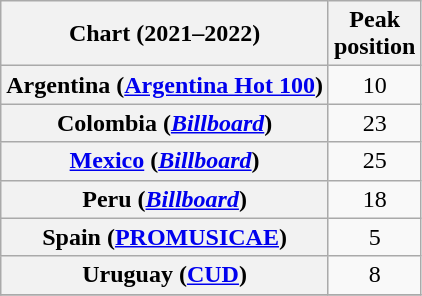<table class="wikitable sortable plainrowheaders" style="text-align:center">
<tr>
<th scope="col">Chart (2021–2022)</th>
<th scope="col">Peak<br>position</th>
</tr>
<tr>
<th scope="row">Argentina (<a href='#'>Argentina Hot 100</a>)</th>
<td style="text-align: center;">10</td>
</tr>
<tr>
<th scope="row">Colombia (<a href='#'><em>Billboard</em></a>)</th>
<td style="text-align: center;">23</td>
</tr>
<tr>
<th scope="row"><a href='#'>Mexico</a> (<a href='#'><em>Billboard</em></a>)</th>
<td style="text-align: center;">25</td>
</tr>
<tr>
<th scope="row">Peru (<a href='#'><em>Billboard</em></a>)</th>
<td style="text-align: center;">18</td>
</tr>
<tr>
<th scope="row">Spain (<a href='#'>PROMUSICAE</a>)</th>
<td style="text-align: center;">5</td>
</tr>
<tr>
<th scope="row">Uruguay (<a href='#'>CUD</a>)</th>
<td style="text-align: center;">8</td>
</tr>
<tr>
</tr>
</table>
